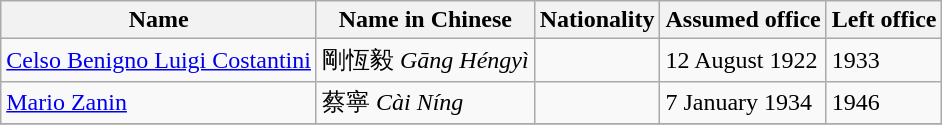<table class="wikitable">
<tr>
<th>Name</th>
<th>Name in Chinese</th>
<th>Nationality</th>
<th>Assumed office</th>
<th>Left office</th>
</tr>
<tr>
<td><a href='#'>Celso Benigno Luigi Costantini</a></td>
<td>剛恆毅 <em>Gāng Héngyì</em></td>
<td></td>
<td>12 August 1922</td>
<td>1933</td>
</tr>
<tr>
<td><a href='#'>Mario Zanin</a></td>
<td>蔡寧 <em>Cài Níng</em></td>
<td></td>
<td>7 January 1934</td>
<td>1946</td>
</tr>
<tr>
</tr>
</table>
